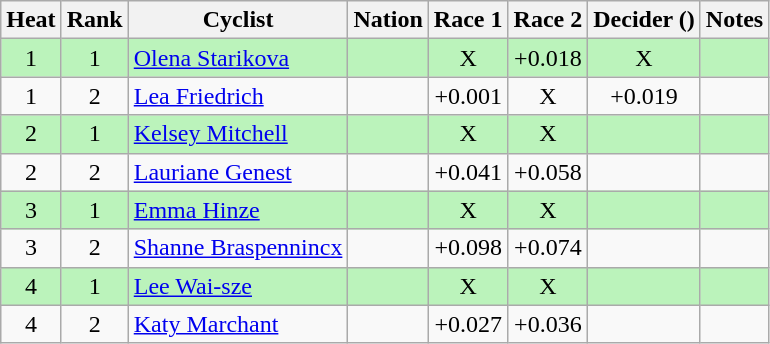<table class="wikitable sortable" style="text-align:center">
<tr>
<th>Heat</th>
<th>Rank</th>
<th>Cyclist</th>
<th>Nation</th>
<th>Race 1</th>
<th>Race 2</th>
<th>Decider ()</th>
<th>Notes</th>
</tr>
<tr bgcolor=#bbf3bb>
<td>1</td>
<td>1</td>
<td align=left><a href='#'>Olena Starikova</a></td>
<td align=left></td>
<td>X</td>
<td>+0.018</td>
<td>X</td>
<td></td>
</tr>
<tr>
<td>1</td>
<td>2</td>
<td align=left><a href='#'>Lea Friedrich</a></td>
<td align=left></td>
<td>+0.001</td>
<td>X</td>
<td>+0.019</td>
<td></td>
</tr>
<tr bgcolor=#bbf3bb>
<td>2</td>
<td>1</td>
<td align=left><a href='#'>Kelsey Mitchell</a></td>
<td align=left></td>
<td>X</td>
<td>X</td>
<td></td>
<td></td>
</tr>
<tr>
<td>2</td>
<td>2</td>
<td align=left><a href='#'>Lauriane Genest</a></td>
<td align=left></td>
<td>+0.041</td>
<td>+0.058</td>
<td></td>
<td></td>
</tr>
<tr bgcolor=#bbf3bb>
<td>3</td>
<td>1</td>
<td align=left><a href='#'>Emma Hinze</a></td>
<td align=left></td>
<td>X</td>
<td>X</td>
<td></td>
<td></td>
</tr>
<tr>
<td>3</td>
<td>2</td>
<td align=left><a href='#'>Shanne Braspennincx</a></td>
<td align=left></td>
<td>+0.098</td>
<td>+0.074</td>
<td></td>
<td></td>
</tr>
<tr bgcolor=#bbf3bb>
<td>4</td>
<td>1</td>
<td align=left><a href='#'>Lee Wai-sze</a></td>
<td align=left></td>
<td>X</td>
<td>X</td>
<td></td>
<td></td>
</tr>
<tr>
<td>4</td>
<td>2</td>
<td align=left><a href='#'>Katy Marchant</a></td>
<td align=left></td>
<td>+0.027</td>
<td>+0.036</td>
<td></td>
<td></td>
</tr>
</table>
